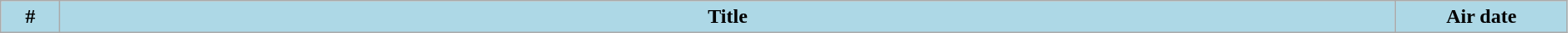<table class="wikitable plainrowheaders" style="width:99%; background:#fff;">
<tr>
<th style="background:#add8e6; width:40px;">#</th>
<th style="background: #add8e6;">Title</th>
<th style="background:#add8e6; width:130px;">Air date<br>
</th>
</tr>
</table>
